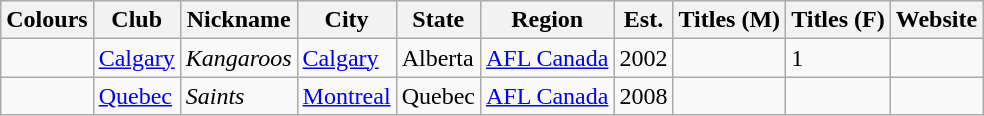<table class="wikitable">
<tr>
<th>Colours</th>
<th>Club</th>
<th>Nickname</th>
<th>City</th>
<th>State</th>
<th>Region</th>
<th>Est.</th>
<th>Titles (M)</th>
<th>Titles (F)</th>
<th>Website</th>
</tr>
<tr>
<td></td>
<td><a href='#'>Calgary</a></td>
<td><em>Kangaroos</em></td>
<td><a href='#'>Calgary</a></td>
<td>Alberta</td>
<td><a href='#'>AFL Canada</a></td>
<td>2002</td>
<td></td>
<td>1</td>
<td></td>
</tr>
<tr>
<td></td>
<td><a href='#'>Quebec</a></td>
<td><em>Saints</em></td>
<td><a href='#'>Montreal</a></td>
<td>Quebec</td>
<td><a href='#'>AFL Canada</a></td>
<td>2008</td>
<td></td>
<td></td>
<td></td>
</tr>
</table>
